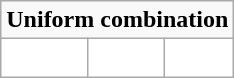<table class="wikitable"  style="display: inline-table;">
<tr>
<td align="center" Colspan="3"><strong>Uniform combination</strong></td>
</tr>
<tr align="center">
<td style="background:white; color:white"><strong>Helmet</strong></td>
<td style="background:white; color:white"><strong>Jersey</strong></td>
<td style="background:white; color:white"><strong>Pants</strong></td>
</tr>
</table>
